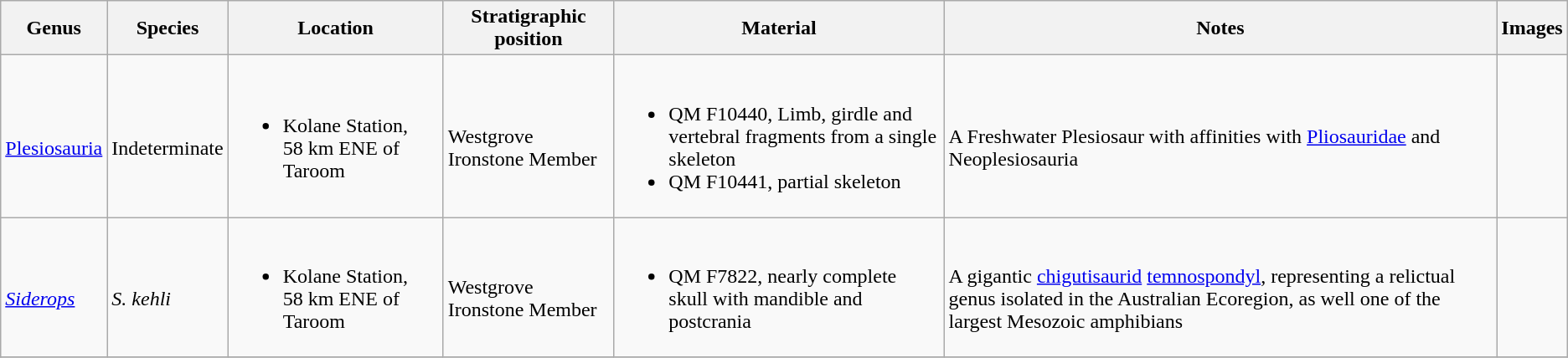<table class = "wikitable">
<tr>
<th>Genus</th>
<th>Species</th>
<th>Location</th>
<th>Stratigraphic position</th>
<th>Material</th>
<th>Notes</th>
<th>Images</th>
</tr>
<tr>
<td><br><a href='#'>Plesiosauria</a></td>
<td><br>Indeterminate</td>
<td><br><ul><li>Kolane Station, 58 km ENE of Taroom</li></ul></td>
<td><br>Westgrove Ironstone Member</td>
<td><br><ul><li>QM F10440, Limb, girdle and vertebral fragments from a single skeleton</li><li>QM F10441, partial skeleton</li></ul></td>
<td><br>A Freshwater Plesiosaur with affinities with <a href='#'>Pliosauridae</a> and Neoplesiosauria</td>
<td></td>
</tr>
<tr>
<td><br><em><a href='#'>Siderops</a></em></td>
<td><br><em>S. kehli</em></td>
<td><br><ul><li>Kolane Station, 58 km ENE of Taroom</li></ul></td>
<td><br>Westgrove Ironstone Member</td>
<td><br><ul><li>QM F7822, nearly complete skull with mandible and postcrania</li></ul></td>
<td><br>A gigantic <a href='#'>chigutisaurid</a> <a href='#'>temnospondyl</a>, representing a relictual genus isolated in the Australian Ecoregion, as well one of the largest Mesozoic amphibians</td>
<td><br></td>
</tr>
<tr>
</tr>
</table>
